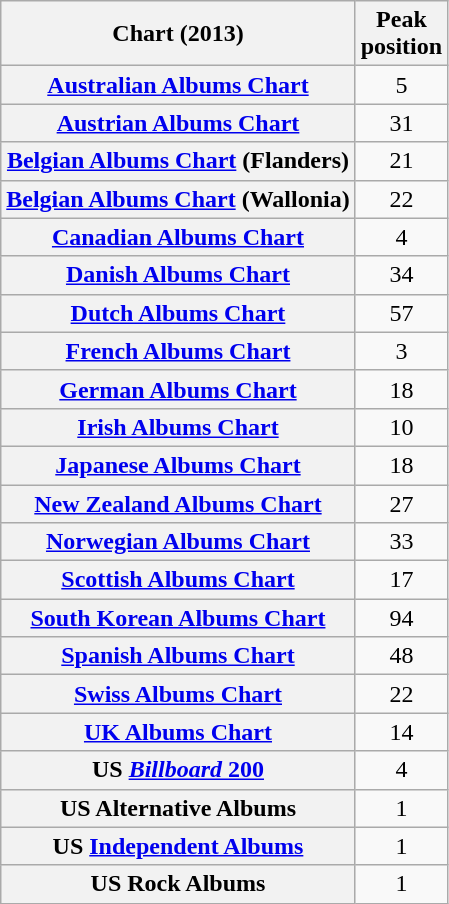<table class="wikitable sortable plainrowheaders" style="text-align:center">
<tr>
<th scope="col">Chart (2013)</th>
<th scope="col">Peak<br>position</th>
</tr>
<tr>
<th scope="row"><a href='#'>Australian Albums Chart</a></th>
<td>5</td>
</tr>
<tr>
<th scope="row"><a href='#'>Austrian Albums Chart</a></th>
<td>31</td>
</tr>
<tr>
<th scope="row"><a href='#'>Belgian Albums Chart</a> (Flanders)</th>
<td>21</td>
</tr>
<tr>
<th scope="row"><a href='#'>Belgian Albums Chart</a> (Wallonia)</th>
<td>22</td>
</tr>
<tr>
<th scope="row"><a href='#'>Canadian Albums Chart</a></th>
<td>4</td>
</tr>
<tr>
<th scope="row"><a href='#'>Danish Albums Chart</a></th>
<td>34</td>
</tr>
<tr>
<th scope="row"><a href='#'>Dutch Albums Chart</a></th>
<td>57</td>
</tr>
<tr>
<th scope="row"><a href='#'>French Albums Chart</a></th>
<td>3</td>
</tr>
<tr>
<th scope="row"><a href='#'>German Albums Chart</a></th>
<td>18</td>
</tr>
<tr>
<th scope="row"><a href='#'>Irish Albums Chart</a></th>
<td>10</td>
</tr>
<tr>
<th scope="row"><a href='#'>Japanese Albums Chart</a></th>
<td>18</td>
</tr>
<tr>
<th scope="row"><a href='#'>New Zealand Albums Chart</a></th>
<td>27</td>
</tr>
<tr>
<th scope="row"><a href='#'>Norwegian Albums Chart</a></th>
<td>33</td>
</tr>
<tr>
<th scope="row"><a href='#'>Scottish Albums Chart</a></th>
<td>17</td>
</tr>
<tr>
<th scope="row"><a href='#'>South Korean Albums Chart</a></th>
<td>94</td>
</tr>
<tr>
<th scope="row"><a href='#'>Spanish Albums Chart</a></th>
<td>48</td>
</tr>
<tr>
<th scope="row"><a href='#'>Swiss Albums Chart</a></th>
<td>22</td>
</tr>
<tr>
<th scope="row"><a href='#'>UK Albums Chart</a></th>
<td>14</td>
</tr>
<tr>
<th scope="row">US <a href='#'><em>Billboard</em> 200</a></th>
<td>4</td>
</tr>
<tr>
<th scope="row">US Alternative Albums</th>
<td>1</td>
</tr>
<tr>
<th scope="row">US <a href='#'>Independent Albums</a></th>
<td>1</td>
</tr>
<tr>
<th scope="row">US Rock Albums</th>
<td>1</td>
</tr>
</table>
